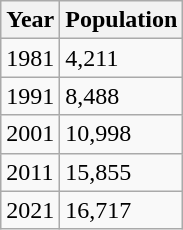<table class="wikitable">
<tr>
<th>Year</th>
<th>Population</th>
</tr>
<tr>
<td>1981</td>
<td>4,211</td>
</tr>
<tr>
<td>1991</td>
<td>8,488</td>
</tr>
<tr>
<td>2001</td>
<td>10,998</td>
</tr>
<tr>
<td>2011</td>
<td>15,855</td>
</tr>
<tr>
<td>2021</td>
<td>16,717</td>
</tr>
</table>
